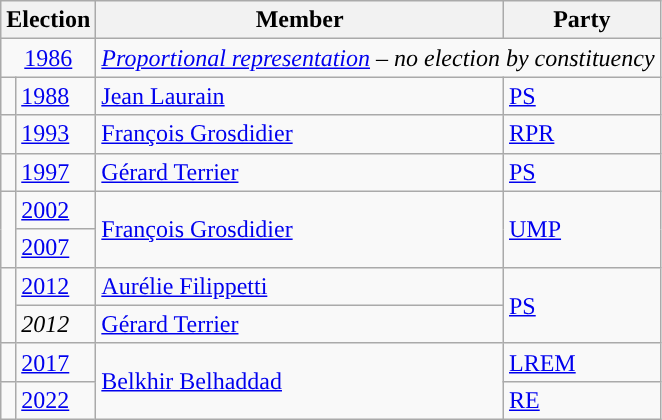<table class="wikitable">
<tr>
<th colspan="2">Election</th>
<th>Member</th>
<th>Party</th>
</tr>
<tr>
<td colspan="2" align="center"><a href='#'>1986</a></td>
<td colspan="2"><em><a href='#'>Proportional representation</a> – no election by constituency</em></td>
</tr>
<tr>
<td style="color:inherit;background-color: "></td>
<td><a href='#'>1988</a></td>
<td><a href='#'>Jean Laurain</a></td>
<td><a href='#'>PS</a></td>
</tr>
<tr>
<td style="color:inherit;background-color: "></td>
<td><a href='#'>1993</a></td>
<td><a href='#'>François Grosdidier</a></td>
<td><a href='#'>RPR</a></td>
</tr>
<tr>
<td style="color:inherit;background-color: "></td>
<td><a href='#'>1997</a></td>
<td><a href='#'>Gérard Terrier</a></td>
<td><a href='#'>PS</a></td>
</tr>
<tr>
<td rowspan="2" style="color:inherit;background-color: "></td>
<td><a href='#'>2002</a></td>
<td rowspan="2"><a href='#'>François Grosdidier</a></td>
<td rowspan="2"><a href='#'>UMP</a></td>
</tr>
<tr>
<td><a href='#'>2007</a></td>
</tr>
<tr>
<td rowspan="2" style="color:inherit;background-color: "></td>
<td><a href='#'>2012</a></td>
<td><a href='#'>Aurélie Filippetti</a></td>
<td rowspan="2"><a href='#'>PS</a></td>
</tr>
<tr>
<td><em>2012</em></td>
<td><a href='#'>Gérard Terrier</a></td>
</tr>
<tr>
<td style="color:inherit;background-color: "></td>
<td><a href='#'>2017</a></td>
<td rowspan="2"><a href='#'>Belkhir Belhaddad</a></td>
<td><a href='#'>LREM</a></td>
</tr>
<tr>
<td style="color:inherit;background-color: "></td>
<td><a href='#'>2022</a></td>
<td><a href='#'>RE</a></td>
</tr>
</table>
